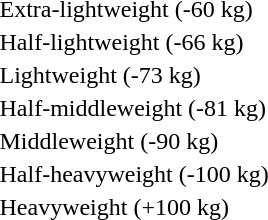<table>
<tr>
<td rowspan=2>Extra-lightweight (-60 kg)</td>
<td rowspan=2></td>
<td rowspan=2></td>
<td></td>
</tr>
<tr>
<td></td>
</tr>
<tr>
<td rowspan=2>Half-lightweight (-66 kg)</td>
<td rowspan=2></td>
<td rowspan=2></td>
<td></td>
</tr>
<tr>
<td></td>
</tr>
<tr>
<td rowspan=2>Lightweight (-73 kg)</td>
<td rowspan=2></td>
<td rowspan=2></td>
<td></td>
</tr>
<tr>
<td></td>
</tr>
<tr>
<td rowspan=2>Half-middleweight (-81 kg)</td>
<td rowspan=2></td>
<td rowspan=2></td>
<td></td>
</tr>
<tr>
<td></td>
</tr>
<tr>
<td rowspan=2>Middleweight (-90 kg)</td>
<td rowspan=2></td>
<td rowspan=2></td>
<td></td>
</tr>
<tr>
<td></td>
</tr>
<tr>
<td rowspan=2>Half-heavyweight  (-100 kg)</td>
<td rowspan=2></td>
<td rowspan=2></td>
<td></td>
</tr>
<tr>
<td></td>
</tr>
<tr>
<td rowspan=2>Heavyweight (+100 kg)</td>
<td rowspan=2></td>
<td rowspan=2></td>
<td></td>
</tr>
<tr>
<td></td>
</tr>
</table>
